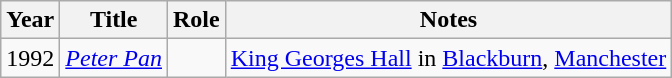<table class=wikitable>
<tr>
<th>Year</th>
<th>Title</th>
<th>Role</th>
<th>Notes</th>
</tr>
<tr>
<td>1992</td>
<td><em><a href='#'>Peter Pan</a></em></td>
<td></td>
<td><a href='#'>King Georges Hall</a> in <a href='#'>Blackburn</a>, <a href='#'>Manchester</a></td>
</tr>
</table>
